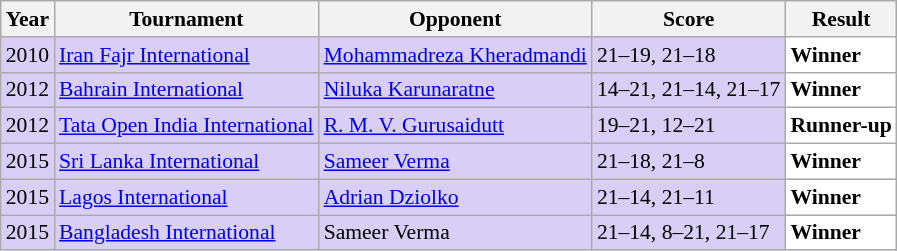<table class="sortable wikitable" style="font-size: 90%;">
<tr>
<th>Year</th>
<th>Tournament</th>
<th>Opponent</th>
<th>Score</th>
<th>Result</th>
</tr>
<tr style="background:#D8CEF6">
<td align="center">2010</td>
<td align="left"><a href='#'>Iran Fajr International</a></td>
<td align="left"> <a href='#'>Mohammadreza Kheradmandi</a></td>
<td align="left">21–19, 21–18</td>
<td style="text-align:left; background:white"> <strong>Winner</strong></td>
</tr>
<tr style="background:#D8CEF6">
<td align="center">2012</td>
<td align="left"><a href='#'>Bahrain International</a></td>
<td align="left"> <a href='#'>Niluka Karunaratne</a></td>
<td align="left">14–21, 21–14, 21–17</td>
<td style="text-align:left; background:white"> <strong>Winner</strong></td>
</tr>
<tr style="background:#D8CEF6">
<td align="center">2012</td>
<td align="left"><a href='#'>Tata Open India International</a></td>
<td align="left"> <a href='#'>R. M. V. Gurusaidutt</a></td>
<td align="left">19–21, 12–21</td>
<td style="text-align:left; background:white"> <strong>Runner-up</strong></td>
</tr>
<tr style="background:#D8CEF6">
<td align="center">2015</td>
<td align="left"><a href='#'>Sri Lanka International</a></td>
<td align="left"> <a href='#'>Sameer Verma</a></td>
<td align="left">21–18, 21–8</td>
<td style="text-align:left; background:white"> <strong>Winner</strong></td>
</tr>
<tr style="background:#D8CEF6">
<td align="center">2015</td>
<td align="left"><a href='#'>Lagos International</a></td>
<td align="left"> <a href='#'>Adrian Dziolko</a></td>
<td align="left">21–14, 21–11</td>
<td style="text-align:left; background:white"> <strong>Winner</strong></td>
</tr>
<tr style="background:#D8CEF6">
<td align="center">2015</td>
<td align="left"><a href='#'>Bangladesh International</a></td>
<td align="left"> Sameer Verma</td>
<td align="left">21–14, 8–21, 21–17</td>
<td style="text-align:left; background:white"> <strong>Winner</strong></td>
</tr>
</table>
